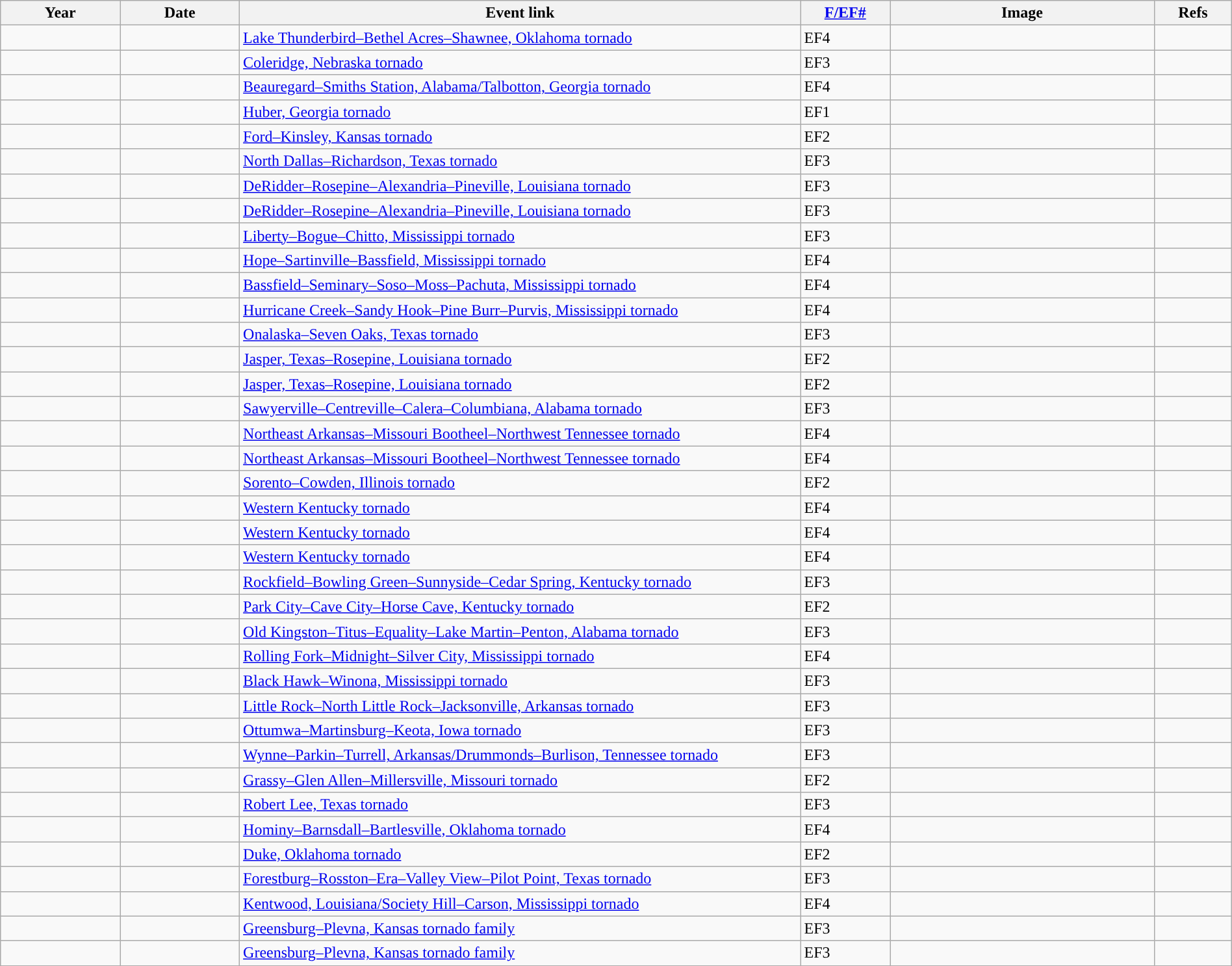<table class="wikitable sortable" style="width:100%;">
<tr>
<th scope="col" width="2%" align="center">Year</th>
<th scope="col" width="2%" align="center">Date</th>
<th scope="col" width="10%" align="center" class="unsortable">Event link</th>
<th scope="col" width="1%" align="center"><a href='#'>F/EF#</a></th>
<th scope="col" width="5%" align="center" class="unsortable">Image</th>
<th scope="col" width="1%" align="center">Refs</th>
</tr>
<tr id="2013">
<td></td>
<td></td>
<td><a href='#'>Lake Thunderbird–Bethel Acres–Shawnee, Oklahoma tornado</a></td>
<td>EF4</td>
<td></td>
<td></td>
</tr>
<tr>
<td></td>
<td></td>
<td><a href='#'>Coleridge, Nebraska tornado</a></td>
<td>EF3</td>
<td></td>
<td></td>
</tr>
<tr id="2019">
<td></td>
<td></td>
<td><a href='#'>Beauregard–Smiths Station, Alabama/Talbotton, Georgia tornado</a></td>
<td>EF4</td>
<td></td>
<td></td>
</tr>
<tr>
<td></td>
<td></td>
<td><a href='#'>Huber, Georgia tornado</a></td>
<td>EF1</td>
<td></td>
<td></td>
</tr>
<tr>
<td></td>
<td></td>
<td><a href='#'>Ford–Kinsley, Kansas tornado</a></td>
<td>EF2</td>
<td></td>
<td></td>
</tr>
<tr>
<td></td>
<td></td>
<td><a href='#'>North Dallas–Richardson, Texas tornado</a></td>
<td>EF3</td>
<td></td>
<td></td>
</tr>
<tr>
<td></td>
<td></td>
<td><a href='#'>DeRidder–Rosepine–Alexandria–Pineville, Louisiana tornado</a></td>
<td>EF3</td>
<td></td>
<td></td>
</tr>
<tr>
<td></td>
<td></td>
<td><a href='#'>DeRidder–Rosepine–Alexandria–Pineville, Louisiana tornado</a></td>
<td>EF3</td>
<td></td>
<td></td>
</tr>
<tr>
<td></td>
<td></td>
<td><a href='#'>Liberty–Bogue–Chitto, Mississippi tornado</a></td>
<td>EF3</td>
<td></td>
<td></td>
</tr>
<tr>
<td></td>
<td></td>
<td><a href='#'>Hope–Sartinville–Bassfield, Mississippi tornado</a></td>
<td>EF4</td>
<td></td>
<td></td>
</tr>
<tr>
<td></td>
<td></td>
<td><a href='#'>Bassfield–Seminary–Soso–Moss–Pachuta, Mississippi tornado</a></td>
<td>EF4</td>
<td></td>
<td></td>
</tr>
<tr>
<td></td>
<td></td>
<td><a href='#'>Hurricane Creek–Sandy Hook–Pine Burr–Purvis, Mississippi tornado</a></td>
<td>EF4</td>
<td></td>
<td></td>
</tr>
<tr>
<td></td>
<td></td>
<td><a href='#'>Onalaska–Seven Oaks, Texas tornado</a></td>
<td>EF3</td>
<td></td>
<td></td>
</tr>
<tr>
<td></td>
<td></td>
<td><a href='#'>Jasper, Texas–Rosepine, Louisiana tornado</a></td>
<td>EF2</td>
<td></td>
<td></td>
</tr>
<tr>
<td></td>
<td></td>
<td><a href='#'>Jasper, Texas–Rosepine, Louisiana tornado</a></td>
<td>EF2</td>
<td></td>
<td></td>
</tr>
<tr id="2021">
<td></td>
<td></td>
<td><a href='#'>Sawyerville–Centreville–Calera–Columbiana, Alabama tornado</a></td>
<td>EF3</td>
<td></td>
<td></td>
</tr>
<tr>
<td></td>
<td></td>
<td><a href='#'>Northeast Arkansas–Missouri Bootheel–Northwest Tennessee tornado</a></td>
<td>EF4</td>
<td></td>
<td></td>
</tr>
<tr>
<td></td>
<td></td>
<td><a href='#'>Northeast Arkansas–Missouri Bootheel–Northwest Tennessee tornado</a></td>
<td>EF4</td>
<td></td>
<td></td>
</tr>
<tr>
<td></td>
<td></td>
<td><a href='#'>Sorento–Cowden, Illinois tornado</a></td>
<td>EF2</td>
<td></td>
<td></td>
</tr>
<tr>
<td></td>
<td></td>
<td><a href='#'>Western Kentucky tornado</a></td>
<td>EF4</td>
<td></td>
<td></td>
</tr>
<tr>
<td></td>
<td></td>
<td><a href='#'>Western Kentucky tornado</a></td>
<td>EF4</td>
<td></td>
<td></td>
</tr>
<tr>
<td></td>
<td></td>
<td><a href='#'>Western Kentucky tornado</a></td>
<td>EF4</td>
<td></td>
<td></td>
</tr>
<tr>
<td></td>
<td></td>
<td><a href='#'>Rockfield–Bowling Green–Sunnyside–Cedar Spring, Kentucky tornado</a></td>
<td>EF3</td>
<td></td>
<td></td>
</tr>
<tr>
<td></td>
<td></td>
<td><a href='#'>Park City–Cave City–Horse Cave, Kentucky tornado</a></td>
<td>EF2</td>
<td></td>
<td></td>
</tr>
<tr id="2023">
<td></td>
<td></td>
<td><a href='#'>Old Kingston–Titus–Equality–Lake Martin–Penton, Alabama tornado</a></td>
<td>EF3</td>
<td></td>
<td></td>
</tr>
<tr>
<td></td>
<td></td>
<td><a href='#'>Rolling Fork–Midnight–Silver City, Mississippi tornado</a></td>
<td>EF4</td>
<td></td>
<td></td>
</tr>
<tr>
<td></td>
<td></td>
<td><a href='#'>Black Hawk–Winona, Mississippi tornado</a></td>
<td>EF3</td>
<td></td>
<td></td>
</tr>
<tr>
<td></td>
<td></td>
<td><a href='#'>Little Rock–North Little Rock–Jacksonville, Arkansas tornado</a></td>
<td>EF3</td>
<td></td>
<td></td>
</tr>
<tr>
<td></td>
<td></td>
<td><a href='#'>Ottumwa–Martinsburg–Keota, Iowa tornado</a></td>
<td>EF3</td>
<td></td>
<td></td>
</tr>
<tr>
<td></td>
<td></td>
<td><a href='#'>Wynne–Parkin–Turrell, Arkansas/Drummonds–Burlison, Tennessee tornado</a></td>
<td>EF3</td>
<td></td>
<td></td>
</tr>
<tr>
<td></td>
<td></td>
<td><a href='#'>Grassy–Glen Allen–Millersville, Missouri tornado</a></td>
<td>EF2</td>
<td></td>
<td></td>
</tr>
<tr id="2024">
<td></td>
<td></td>
<td><a href='#'>Robert Lee, Texas tornado</a></td>
<td>EF3</td>
<td></td>
<td></td>
</tr>
<tr id="2024">
<td></td>
<td></td>
<td><a href='#'>Hominy–Barnsdall–Bartlesville, Oklahoma tornado</a></td>
<td>EF4</td>
<td></td>
<td></td>
</tr>
<tr>
<td></td>
<td></td>
<td><a href='#'>Duke, Oklahoma tornado</a></td>
<td>EF2</td>
<td></td>
<td></td>
</tr>
<tr>
<td></td>
<td></td>
<td><a href='#'>Forestburg–Rosston–Era–Valley View–Pilot Point, Texas tornado</a></td>
<td>EF3</td>
<td></td>
<td></td>
</tr>
<tr id="2025">
<td></td>
<td></td>
<td><a href='#'>Kentwood, Louisiana/Society Hill–Carson, Mississippi tornado</a></td>
<td>EF4</td>
<td></td>
<td></td>
</tr>
<tr>
<td></td>
<td></td>
<td><a href='#'>Greensburg–Plevna, Kansas tornado family</a></td>
<td>EF3</td>
<td></td>
<td></td>
</tr>
<tr>
<td></td>
<td></td>
<td><a href='#'>Greensburg–Plevna, Kansas tornado family</a></td>
<td>EF3</td>
<td></td>
<td></td>
</tr>
</table>
